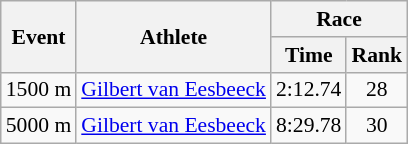<table class="wikitable" border="1" style="font-size:90%">
<tr>
<th rowspan=2>Event</th>
<th rowspan=2>Athlete</th>
<th colspan=2>Race</th>
</tr>
<tr>
<th>Time</th>
<th>Rank</th>
</tr>
<tr>
<td>1500 m</td>
<td><a href='#'>Gilbert van Eesbeeck</a></td>
<td align=center>2:12.74</td>
<td align=center>28</td>
</tr>
<tr>
<td>5000 m</td>
<td><a href='#'>Gilbert van Eesbeeck</a></td>
<td align=center>8:29.78</td>
<td align=center>30</td>
</tr>
</table>
